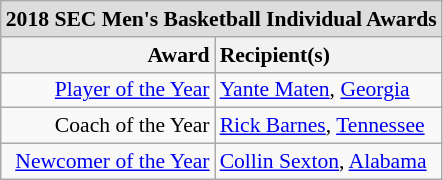<table class="wikitable" style="white-space:nowrap; font-size:90%;">
<tr>
<td colspan="7" style="text-align:center; background:#ddd;"><strong>2018 SEC Men's Basketball Individual Awards</strong> </td>
</tr>
<tr>
<th style="text-align:right;">Award</th>
<th style="text-align:left;">Recipient(s)</th>
</tr>
<tr>
<td style="text-align:right;"><a href='#'>Player of the Year</a></td>
<td style="text-align:left;"><a href='#'>Yante Maten</a>, <a href='#'>Georgia</a></td>
</tr>
<tr>
<td style="text-align:right;">Coach of the Year</td>
<td style="text-align:left;"><a href='#'>Rick Barnes</a>, <a href='#'>Tennessee</a></td>
</tr>
<tr>
<td style="text-align:right;"><a href='#'>Newcomer of the Year</a></td>
<td style="text-align:left;"><a href='#'>Collin Sexton</a>, <a href='#'>Alabama</a></td>
</tr>
</table>
